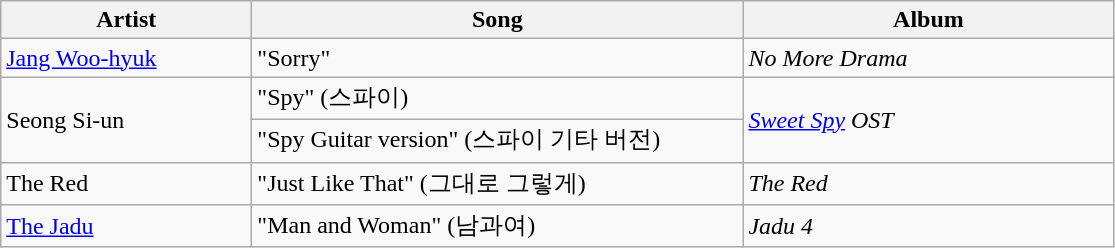<table class="wikitable">
<tr>
<th style="width:10em">Artist</th>
<th style="width:20em">Song</th>
<th style="width:15em">Album</th>
</tr>
<tr>
<td><a href='#'>Jang Woo-hyuk</a></td>
<td>"Sorry"</td>
<td><em>No More Drama</em></td>
</tr>
<tr>
<td rowspan="2">Seong Si-un</td>
<td>"Spy" (스파이)</td>
<td rowspan="2"><em><a href='#'>Sweet Spy</a> OST</em></td>
</tr>
<tr>
<td>"Spy Guitar version" (스파이 기타 버전)</td>
</tr>
<tr>
<td>The Red</td>
<td>"Just Like That" (그대로 그렇게)</td>
<td><em>The Red</em></td>
</tr>
<tr>
<td><a href='#'>The Jadu</a></td>
<td>"Man and Woman" (남과여)</td>
<td><em>Jadu 4</em></td>
</tr>
</table>
